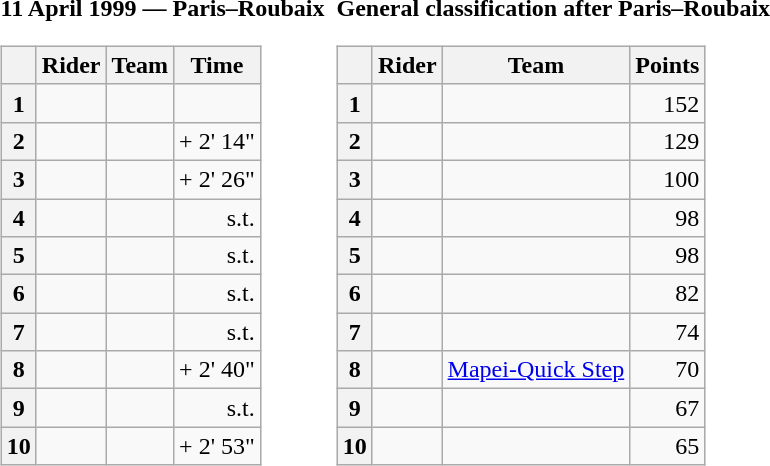<table>
<tr>
<td><strong>11 April 1999 — Paris–Roubaix </strong><br><table class="wikitable">
<tr>
<th></th>
<th>Rider</th>
<th>Team</th>
<th>Time</th>
</tr>
<tr>
<th>1</th>
<td></td>
<td></td>
<td align="right"></td>
</tr>
<tr>
<th>2</th>
<td></td>
<td></td>
<td align="right">+ 2' 14"</td>
</tr>
<tr>
<th>3</th>
<td></td>
<td></td>
<td align="right">+ 2' 26"</td>
</tr>
<tr>
<th>4</th>
<td></td>
<td></td>
<td align="right">s.t.</td>
</tr>
<tr>
<th>5</th>
<td></td>
<td></td>
<td align="right">s.t.</td>
</tr>
<tr>
<th>6</th>
<td></td>
<td></td>
<td align="right">s.t.</td>
</tr>
<tr>
<th>7</th>
<td></td>
<td></td>
<td align="right">s.t.</td>
</tr>
<tr>
<th>8</th>
<td></td>
<td></td>
<td align="right">+ 2' 40"</td>
</tr>
<tr>
<th>9</th>
<td></td>
<td></td>
<td align="right">s.t.</td>
</tr>
<tr>
<th>10</th>
<td></td>
<td></td>
<td align="right">+ 2' 53"</td>
</tr>
</table>
</td>
<td></td>
<td><strong>General classification after Paris–Roubaix</strong><br><table class="wikitable">
<tr>
<th></th>
<th>Rider</th>
<th>Team</th>
<th>Points</th>
</tr>
<tr>
<th>1</th>
<td> </td>
<td></td>
<td align="right">152</td>
</tr>
<tr>
<th>2</th>
<td></td>
<td></td>
<td align="right">129</td>
</tr>
<tr>
<th>3</th>
<td></td>
<td></td>
<td align="right">100</td>
</tr>
<tr>
<th>4</th>
<td></td>
<td></td>
<td align="right">98</td>
</tr>
<tr>
<th>5</th>
<td></td>
<td></td>
<td align="right">98</td>
</tr>
<tr>
<th>6</th>
<td></td>
<td></td>
<td align="right">82</td>
</tr>
<tr>
<th>7</th>
<td></td>
<td></td>
<td align="right">74</td>
</tr>
<tr>
<th>8</th>
<td></td>
<td><a href='#'>Mapei-Quick Step</a></td>
<td align="right">70</td>
</tr>
<tr>
<th>9</th>
<td></td>
<td></td>
<td align="right">67</td>
</tr>
<tr>
<th>10</th>
<td></td>
<td></td>
<td align="right">65</td>
</tr>
</table>
</td>
</tr>
</table>
